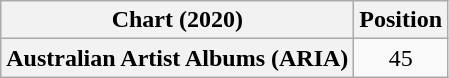<table class="wikitable plainrowheaders" style="text-align:center">
<tr>
<th scope="col">Chart (2020)</th>
<th scope="col">Position</th>
</tr>
<tr>
<th scope="row">Australian Artist Albums (ARIA)</th>
<td>45</td>
</tr>
</table>
